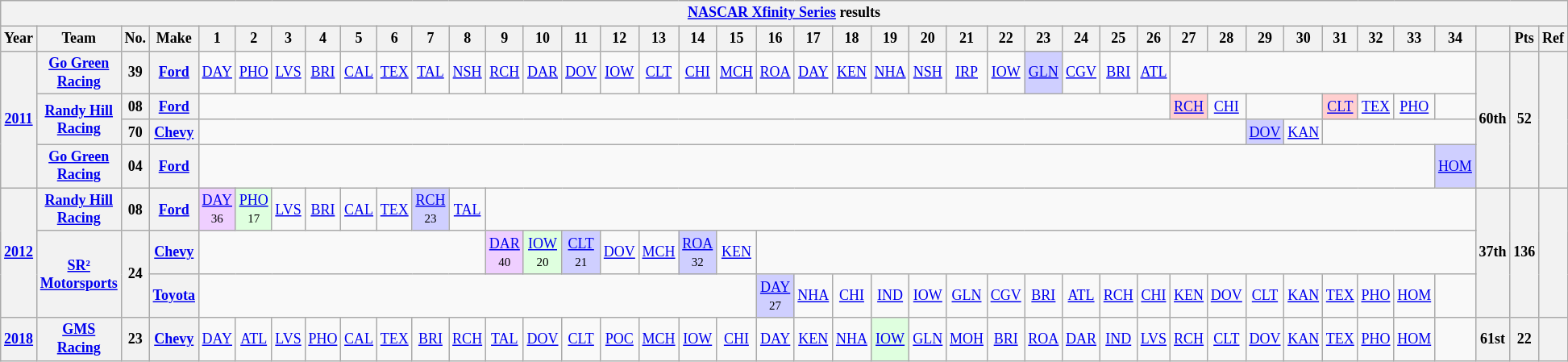<table class="wikitable" style="text-align:center; font-size:75%">
<tr>
<th colspan=42><a href='#'>NASCAR Xfinity Series</a> results</th>
</tr>
<tr>
<th>Year</th>
<th>Team</th>
<th>No.</th>
<th>Make</th>
<th>1</th>
<th>2</th>
<th>3</th>
<th>4</th>
<th>5</th>
<th>6</th>
<th>7</th>
<th>8</th>
<th>9</th>
<th>10</th>
<th>11</th>
<th>12</th>
<th>13</th>
<th>14</th>
<th>15</th>
<th>16</th>
<th>17</th>
<th>18</th>
<th>19</th>
<th>20</th>
<th>21</th>
<th>22</th>
<th>23</th>
<th>24</th>
<th>25</th>
<th>26</th>
<th>27</th>
<th>28</th>
<th>29</th>
<th>30</th>
<th>31</th>
<th>32</th>
<th>33</th>
<th>34</th>
<th></th>
<th>Pts</th>
<th>Ref</th>
</tr>
<tr>
<th rowspan=4><a href='#'>2011</a></th>
<th><a href='#'>Go Green Racing</a></th>
<th>39</th>
<th><a href='#'>Ford</a></th>
<td><a href='#'>DAY</a></td>
<td><a href='#'>PHO</a></td>
<td><a href='#'>LVS</a></td>
<td><a href='#'>BRI</a></td>
<td><a href='#'>CAL</a></td>
<td><a href='#'>TEX</a></td>
<td><a href='#'>TAL</a></td>
<td><a href='#'>NSH</a></td>
<td><a href='#'>RCH</a></td>
<td><a href='#'>DAR</a></td>
<td><a href='#'>DOV</a></td>
<td><a href='#'>IOW</a></td>
<td><a href='#'>CLT</a></td>
<td><a href='#'>CHI</a></td>
<td><a href='#'>MCH</a></td>
<td><a href='#'>ROA</a></td>
<td><a href='#'>DAY</a></td>
<td><a href='#'>KEN</a></td>
<td><a href='#'>NHA</a></td>
<td><a href='#'>NSH</a></td>
<td><a href='#'>IRP</a></td>
<td><a href='#'>IOW</a></td>
<td style="background:#CFCFFF;"><a href='#'>GLN</a><br></td>
<td><a href='#'>CGV</a></td>
<td><a href='#'>BRI</a></td>
<td><a href='#'>ATL</a></td>
<td colspan=8></td>
<th rowspan=4>60th</th>
<th rowspan=4>52</th>
<th rowspan=4></th>
</tr>
<tr>
<th rowspan=2><a href='#'>Randy Hill Racing</a></th>
<th>08</th>
<th><a href='#'>Ford</a></th>
<td colspan=26></td>
<td style="background:#FFCFCF;"><a href='#'>RCH</a><br></td>
<td><a href='#'>CHI</a></td>
<td colspan=2></td>
<td style="background:#FFCFCF;"><a href='#'>CLT</a><br></td>
<td><a href='#'>TEX</a></td>
<td><a href='#'>PHO</a></td>
<td></td>
</tr>
<tr>
<th>70</th>
<th><a href='#'>Chevy</a></th>
<td colspan=28></td>
<td style="background:#CFCFFF;"><a href='#'>DOV</a><br></td>
<td><a href='#'>KAN</a></td>
<td colspan=4></td>
</tr>
<tr>
<th><a href='#'>Go Green Racing</a></th>
<th>04</th>
<th><a href='#'>Ford</a></th>
<td colspan=33></td>
<td style="background:#CFCFFF;"><a href='#'>HOM</a><br></td>
</tr>
<tr>
<th rowspan=3><a href='#'>2012</a></th>
<th><a href='#'>Randy Hill Racing</a></th>
<th>08</th>
<th><a href='#'>Ford</a></th>
<td style="background:#EFCFFF;"><a href='#'>DAY</a><br><small>36</small></td>
<td style="background:#DFFFDF;"><a href='#'>PHO</a><br><small>17</small></td>
<td><a href='#'>LVS</a></td>
<td><a href='#'>BRI</a></td>
<td><a href='#'>CAL</a></td>
<td><a href='#'>TEX</a></td>
<td style="background:#CFCFFF;"><a href='#'>RCH</a><br><small>23</small></td>
<td><a href='#'>TAL</a></td>
<td colspan=26></td>
<th rowspan=3>37th</th>
<th rowspan=3>136</th>
<th rowspan=3></th>
</tr>
<tr>
<th rowspan=2><a href='#'>SR² Motorsports</a></th>
<th rowspan=2>24</th>
<th><a href='#'>Chevy</a></th>
<td colspan=8></td>
<td style="background:#EFCFFF;"><a href='#'>DAR</a><br><small>40</small></td>
<td style="background:#DFFFDF;"><a href='#'>IOW</a><br><small>20</small></td>
<td style="background:#CFCFFF;"><a href='#'>CLT</a><br><small>21</small></td>
<td><a href='#'>DOV</a></td>
<td><a href='#'>MCH</a></td>
<td style="background:#CFCFFF;"><a href='#'>ROA</a><br><small>32</small></td>
<td><a href='#'>KEN</a></td>
<td colspan=19></td>
</tr>
<tr>
<th><a href='#'>Toyota</a></th>
<td colspan=15></td>
<td style="background:#CFCFFF;"><a href='#'>DAY</a><br><small>27</small></td>
<td><a href='#'>NHA</a></td>
<td><a href='#'>CHI</a></td>
<td><a href='#'>IND</a></td>
<td><a href='#'>IOW</a></td>
<td><a href='#'>GLN</a></td>
<td><a href='#'>CGV</a></td>
<td><a href='#'>BRI</a></td>
<td><a href='#'>ATL</a></td>
<td><a href='#'>RCH</a></td>
<td><a href='#'>CHI</a></td>
<td><a href='#'>KEN</a></td>
<td><a href='#'>DOV</a></td>
<td><a href='#'>CLT</a></td>
<td><a href='#'>KAN</a></td>
<td><a href='#'>TEX</a></td>
<td><a href='#'>PHO</a></td>
<td><a href='#'>HOM</a></td>
</tr>
<tr>
<th><a href='#'>2018</a></th>
<th><a href='#'>GMS Racing</a></th>
<th>23</th>
<th><a href='#'>Chevy</a></th>
<td><a href='#'>DAY</a></td>
<td><a href='#'>ATL</a></td>
<td><a href='#'>LVS</a></td>
<td><a href='#'>PHO</a></td>
<td><a href='#'>CAL</a></td>
<td><a href='#'>TEX</a></td>
<td><a href='#'>BRI</a></td>
<td><a href='#'>RCH</a></td>
<td><a href='#'>TAL</a></td>
<td><a href='#'>DOV</a></td>
<td><a href='#'>CLT</a></td>
<td><a href='#'>POC</a></td>
<td><a href='#'>MCH</a></td>
<td><a href='#'>IOW</a></td>
<td><a href='#'>CHI</a></td>
<td><a href='#'>DAY</a></td>
<td><a href='#'>KEN</a></td>
<td><a href='#'>NHA</a></td>
<td style="background:#DFFFDF;"><a href='#'>IOW</a><br></td>
<td><a href='#'>GLN</a></td>
<td><a href='#'>MOH</a></td>
<td><a href='#'>BRI</a></td>
<td><a href='#'>ROA</a></td>
<td><a href='#'>DAR</a></td>
<td><a href='#'>IND</a></td>
<td><a href='#'>LVS</a></td>
<td><a href='#'>RCH</a></td>
<td><a href='#'>CLT</a></td>
<td><a href='#'>DOV</a></td>
<td><a href='#'>KAN</a></td>
<td><a href='#'>TEX</a></td>
<td><a href='#'>PHO</a></td>
<td><a href='#'>HOM</a></td>
<td></td>
<th>61st</th>
<th>22</th>
<th></th>
</tr>
</table>
